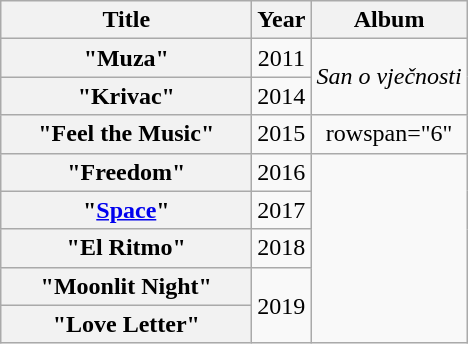<table class="wikitable plainrowheaders" style="text-align:center;">
<tr>
<th scope="col" style="width:10em;">Title</th>
<th scope="col" style="width:1em;">Year</th>
<th scope="col">Album</th>
</tr>
<tr>
<th scope="row">"Muza"</th>
<td>2011</td>
<td rowspan="2"><em>San o vječnosti</em></td>
</tr>
<tr>
<th scope="row">"Krivac"</th>
<td>2014</td>
</tr>
<tr>
<th scope="row">"Feel the Music"</th>
<td>2015</td>
<td>rowspan="6" </td>
</tr>
<tr>
<th scope="row">"Freedom"</th>
<td>2016</td>
</tr>
<tr>
<th scope="row">"<a href='#'>Space</a>"</th>
<td>2017</td>
</tr>
<tr>
<th scope="row">"El Ritmo"</th>
<td>2018</td>
</tr>
<tr>
<th scope="row">"Moonlit Night"</th>
<td rowspan=2>2019</td>
</tr>
<tr>
<th scope="row">"Love Letter"</th>
</tr>
</table>
